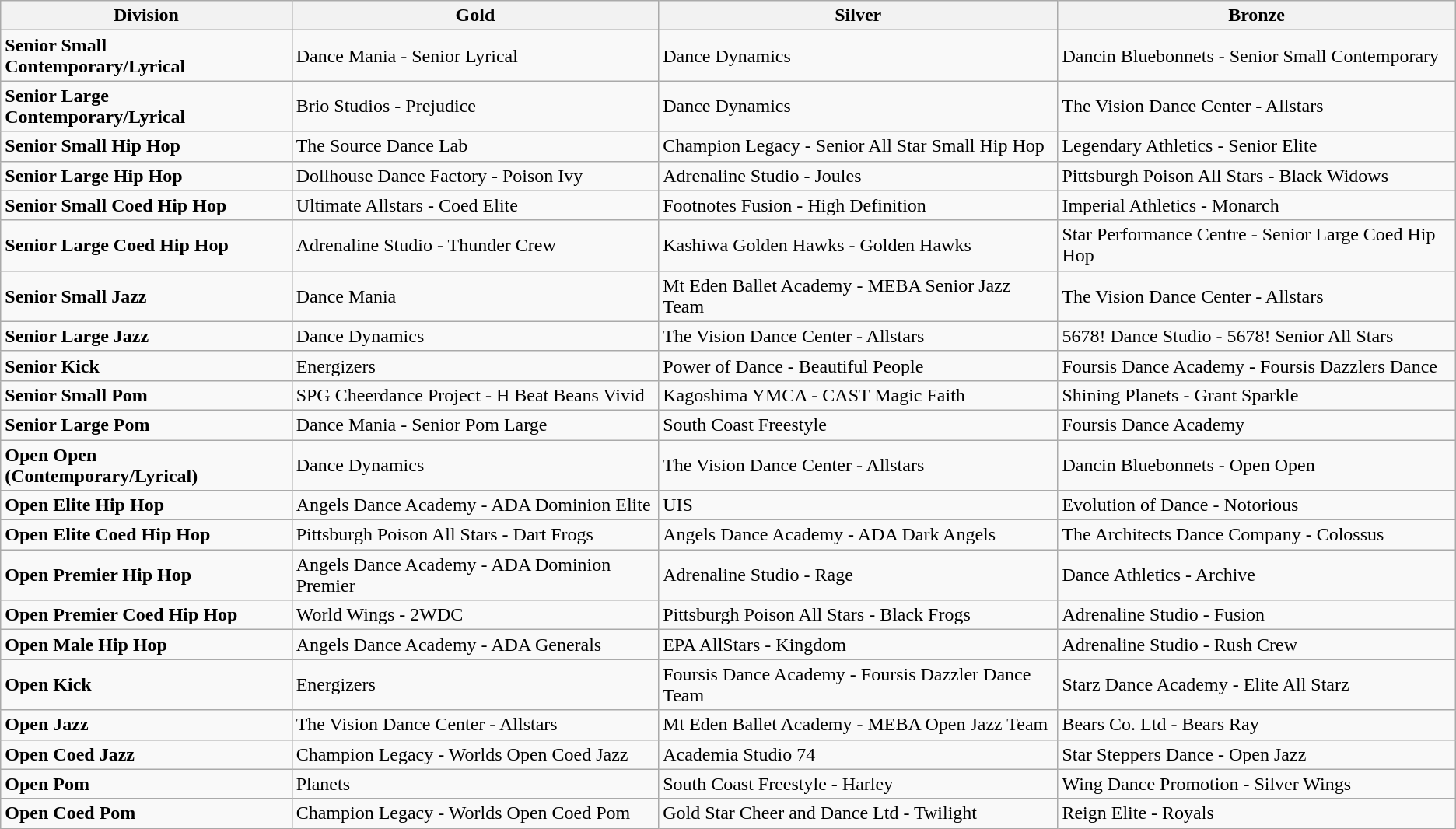<table class="wikitable">
<tr>
<th>Division</th>
<th>Gold</th>
<th>Silver</th>
<th>Bronze</th>
</tr>
<tr>
<td><strong>Senior Small Contemporary/Lyrical</strong></td>
<td>Dance Mania - Senior Lyrical</td>
<td>Dance Dynamics</td>
<td>Dancin Bluebonnets - Senior Small Contemporary</td>
</tr>
<tr>
<td><strong>Senior Large Contemporary/Lyrical</strong></td>
<td>Brio Studios - Prejudice</td>
<td>Dance Dynamics</td>
<td>The Vision Dance Center - Allstars</td>
</tr>
<tr>
<td><strong>Senior Small Hip Hop</strong></td>
<td>The Source Dance Lab</td>
<td>Champion Legacy - Senior All Star Small Hip Hop</td>
<td>Legendary Athletics - Senior Elite</td>
</tr>
<tr>
<td><strong>Senior Large Hip Hop</strong></td>
<td>Dollhouse Dance Factory - Poison Ivy</td>
<td>Adrenaline Studio - Joules</td>
<td>Pittsburgh Poison All Stars - Black Widows</td>
</tr>
<tr>
<td><strong>Senior Small Coed Hip Hop</strong></td>
<td>Ultimate Allstars - Coed Elite</td>
<td>Footnotes Fusion - High Definition</td>
<td>Imperial Athletics - Monarch</td>
</tr>
<tr>
<td><strong>Senior Large Coed Hip Hop</strong></td>
<td>Adrenaline Studio - Thunder Crew</td>
<td>Kashiwa Golden Hawks - Golden Hawks</td>
<td>Star Performance Centre - Senior Large Coed Hip Hop</td>
</tr>
<tr>
<td><strong>Senior Small Jazz</strong></td>
<td>Dance Mania</td>
<td>Mt Eden Ballet Academy - MEBA Senior Jazz Team</td>
<td>The Vision Dance Center - Allstars</td>
</tr>
<tr>
<td><strong>Senior Large Jazz</strong></td>
<td>Dance Dynamics</td>
<td>The Vision Dance Center - Allstars</td>
<td>5678! Dance Studio - 5678! Senior All Stars</td>
</tr>
<tr>
<td><strong>Senior Kick</strong></td>
<td>Energizers</td>
<td>Power of Dance - Beautiful People</td>
<td>Foursis Dance Academy - Foursis Dazzlers Dance</td>
</tr>
<tr>
<td><strong>Senior Small Pom</strong></td>
<td>SPG Cheerdance Project - H Beat Beans Vivid</td>
<td>Kagoshima YMCA - CAST Magic Faith</td>
<td>Shining Planets - Grant Sparkle</td>
</tr>
<tr>
<td><strong>Senior Large Pom</strong></td>
<td>Dance Mania - Senior Pom Large</td>
<td>South Coast Freestyle</td>
<td>Foursis Dance Academy</td>
</tr>
<tr>
<td><strong>Open Open (Contemporary/Lyrical)</strong></td>
<td>Dance Dynamics</td>
<td>The Vision Dance Center - Allstars</td>
<td>Dancin Bluebonnets - Open Open</td>
</tr>
<tr>
<td><strong>Open Elite Hip Hop</strong></td>
<td>Angels Dance Academy - ADA Dominion Elite</td>
<td>UIS</td>
<td>Evolution of Dance - Notorious</td>
</tr>
<tr>
<td><strong>Open Elite Coed Hip Hop</strong></td>
<td>Pittsburgh Poison All Stars - Dart Frogs</td>
<td>Angels Dance Academy - ADA Dark Angels</td>
<td>The Architects Dance Company - Colossus</td>
</tr>
<tr>
<td><strong>Open Premier Hip Hop</strong></td>
<td>Angels Dance Academy - ADA Dominion Premier</td>
<td>Adrenaline Studio - Rage</td>
<td>Dance Athletics - Archive</td>
</tr>
<tr>
<td><strong>Open Premier Coed Hip Hop</strong></td>
<td>World Wings - 2WDC</td>
<td>Pittsburgh Poison All Stars - Black Frogs</td>
<td>Adrenaline Studio - Fusion</td>
</tr>
<tr>
<td><strong>Open Male Hip Hop</strong></td>
<td>Angels Dance Academy - ADA Generals</td>
<td>EPA AllStars - Kingdom</td>
<td>Adrenaline Studio - Rush Crew</td>
</tr>
<tr>
<td><strong>Open Kick</strong></td>
<td>Energizers</td>
<td>Foursis Dance Academy - Foursis Dazzler Dance Team</td>
<td>Starz Dance Academy - Elite All Starz</td>
</tr>
<tr>
<td><strong>Open Jazz</strong></td>
<td>The Vision Dance Center - Allstars</td>
<td>Mt Eden Ballet Academy - MEBA Open Jazz Team</td>
<td>Bears Co. Ltd - Bears Ray</td>
</tr>
<tr>
<td><strong>Open Coed Jazz</strong></td>
<td>Champion Legacy - Worlds Open Coed Jazz</td>
<td>Academia Studio 74</td>
<td>Star Steppers Dance - Open Jazz</td>
</tr>
<tr>
<td><strong>Open Pom</strong></td>
<td>Planets</td>
<td>South Coast Freestyle - Harley</td>
<td>Wing Dance Promotion - Silver Wings</td>
</tr>
<tr>
<td><strong>Open Coed Pom</strong></td>
<td>Champion Legacy - Worlds Open Coed Pom</td>
<td>Gold Star Cheer and Dance Ltd - Twilight</td>
<td>Reign Elite - Royals</td>
</tr>
</table>
